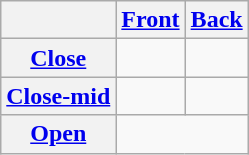<table class="wikitable">
<tr>
<th></th>
<th><a href='#'>Front</a></th>
<th><a href='#'>Back</a></th>
</tr>
<tr align=center>
<th><a href='#'>Close</a></th>
<td></td>
<td></td>
</tr>
<tr align=center>
<th><a href='#'>Close-mid</a></th>
<td></td>
<td></td>
</tr>
<tr align=center>
<th><a href='#'>Open</a></th>
<td colspan="2"></td>
</tr>
</table>
